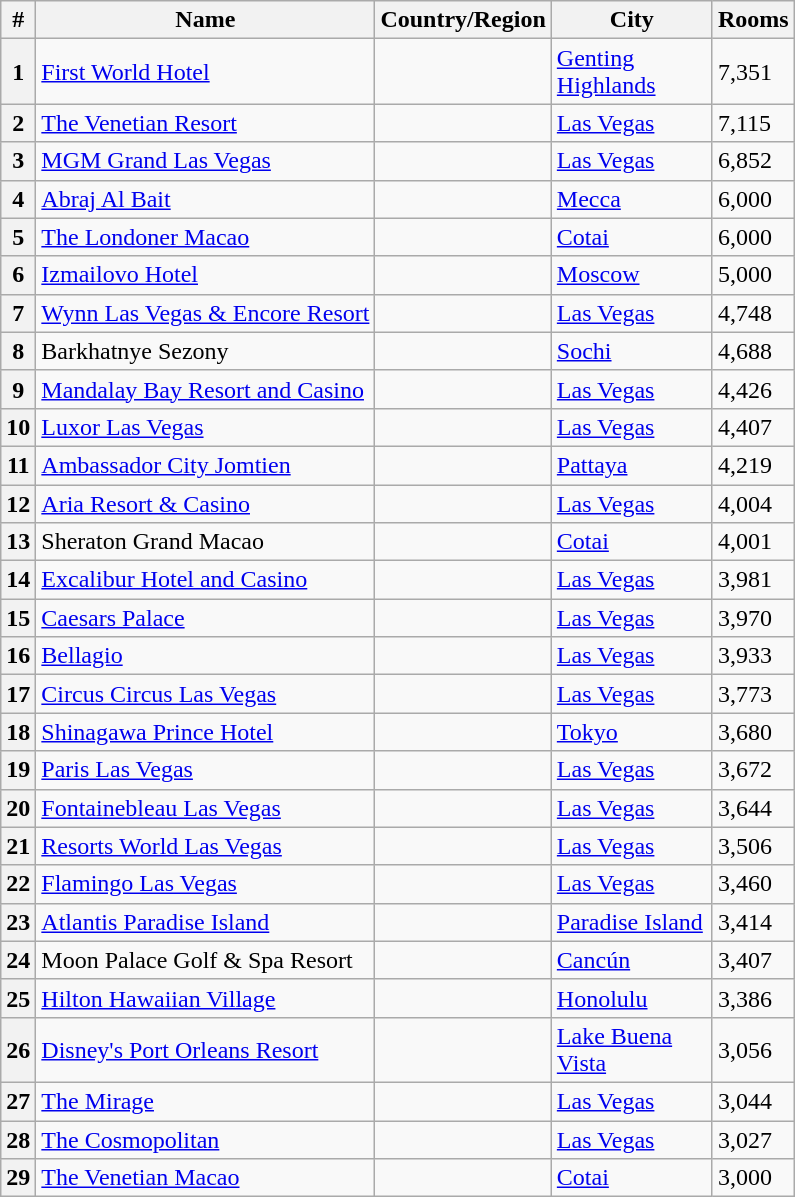<table class="wikitable sortable">
<tr>
<th style="width:5px;">#</th>
<th>Name</th>
<th style="width:100px;">Country/Region</th>
<th style="width:100px;">City</th>
<th>Rooms</th>
</tr>
<tr>
<th>1</th>
<td><a href='#'>First World Hotel</a></td>
<td></td>
<td><a href='#'>Genting Highlands</a></td>
<td>7,351</td>
</tr>
<tr>
<th>2</th>
<td><a href='#'>The Venetian Resort</a></td>
<td></td>
<td><a href='#'>Las Vegas</a></td>
<td>7,115</td>
</tr>
<tr>
<th>3</th>
<td><a href='#'>MGM Grand Las Vegas</a></td>
<td></td>
<td><a href='#'>Las Vegas</a></td>
<td>6,852</td>
</tr>
<tr>
<th>4</th>
<td><a href='#'>Abraj Al Bait</a></td>
<td></td>
<td><a href='#'>Mecca</a></td>
<td>6,000</td>
</tr>
<tr>
<th>5</th>
<td><a href='#'>The Londoner Macao</a></td>
<td></td>
<td><a href='#'>Cotai</a></td>
<td>6,000</td>
</tr>
<tr>
<th>6</th>
<td><a href='#'>Izmailovo Hotel</a></td>
<td></td>
<td><a href='#'>Moscow</a></td>
<td>5,000</td>
</tr>
<tr>
<th>7</th>
<td><a href='#'>Wynn Las Vegas & Encore Resort</a></td>
<td></td>
<td><a href='#'>Las Vegas</a></td>
<td>4,748</td>
</tr>
<tr>
<th>8</th>
<td>Barkhatnye Sezony</td>
<td></td>
<td><a href='#'>Sochi</a></td>
<td>4,688</td>
</tr>
<tr>
<th>9</th>
<td><a href='#'>Mandalay Bay Resort and Casino</a></td>
<td></td>
<td><a href='#'>Las Vegas</a></td>
<td>4,426</td>
</tr>
<tr>
<th>10</th>
<td><a href='#'>Luxor Las Vegas</a></td>
<td></td>
<td><a href='#'>Las Vegas</a></td>
<td>4,407</td>
</tr>
<tr>
<th>11</th>
<td><a href='#'>Ambassador City Jomtien</a></td>
<td></td>
<td><a href='#'>Pattaya</a></td>
<td>4,219</td>
</tr>
<tr>
<th>12</th>
<td><a href='#'>Aria Resort & Casino</a></td>
<td></td>
<td><a href='#'>Las Vegas</a></td>
<td>4,004</td>
</tr>
<tr>
<th>13</th>
<td>Sheraton Grand Macao</td>
<td></td>
<td><a href='#'>Cotai</a></td>
<td>4,001</td>
</tr>
<tr>
<th>14</th>
<td><a href='#'>Excalibur Hotel and Casino</a></td>
<td></td>
<td><a href='#'>Las Vegas</a></td>
<td>3,981</td>
</tr>
<tr>
<th>15</th>
<td><a href='#'>Caesars Palace</a></td>
<td></td>
<td><a href='#'>Las Vegas</a></td>
<td>3,970</td>
</tr>
<tr>
<th>16</th>
<td><a href='#'>Bellagio</a></td>
<td></td>
<td><a href='#'>Las Vegas</a></td>
<td>3,933</td>
</tr>
<tr>
<th>17</th>
<td><a href='#'>Circus Circus Las Vegas</a></td>
<td></td>
<td><a href='#'>Las Vegas</a></td>
<td>3,773</td>
</tr>
<tr>
<th>18</th>
<td><a href='#'>Shinagawa Prince Hotel</a></td>
<td></td>
<td><a href='#'>Tokyo</a></td>
<td>3,680</td>
</tr>
<tr>
<th>19</th>
<td><a href='#'>Paris Las Vegas</a></td>
<td></td>
<td><a href='#'>Las Vegas</a></td>
<td>3,672 </td>
</tr>
<tr>
<th>20</th>
<td><a href='#'>Fontainebleau Las Vegas</a></td>
<td></td>
<td><a href='#'>Las Vegas</a></td>
<td>3,644</td>
</tr>
<tr>
<th>21</th>
<td><a href='#'>Resorts World Las Vegas</a></td>
<td></td>
<td><a href='#'>Las Vegas</a></td>
<td>3,506</td>
</tr>
<tr>
<th>22</th>
<td><a href='#'>Flamingo Las Vegas</a></td>
<td></td>
<td><a href='#'>Las Vegas</a></td>
<td>3,460</td>
</tr>
<tr>
<th>23</th>
<td><a href='#'>Atlantis Paradise Island</a></td>
<td></td>
<td><a href='#'>Paradise Island</a></td>
<td>3,414</td>
</tr>
<tr>
<th>24</th>
<td>Moon Palace Golf & Spa Resort</td>
<td></td>
<td><a href='#'>Cancún</a></td>
<td>3,407</td>
</tr>
<tr>
<th>25</th>
<td><a href='#'>Hilton Hawaiian Village</a></td>
<td></td>
<td><a href='#'>Honolulu</a></td>
<td>3,386</td>
</tr>
<tr>
<th>26</th>
<td><a href='#'>Disney's Port Orleans Resort</a></td>
<td></td>
<td><a href='#'>Lake Buena Vista</a></td>
<td>3,056</td>
</tr>
<tr>
<th>27</th>
<td><a href='#'>The Mirage</a></td>
<td></td>
<td><a href='#'>Las Vegas</a></td>
<td>3,044</td>
</tr>
<tr>
<th>28</th>
<td><a href='#'>The Cosmopolitan</a></td>
<td></td>
<td><a href='#'>Las Vegas</a></td>
<td>3,027</td>
</tr>
<tr>
<th>29</th>
<td><a href='#'>The Venetian Macao</a></td>
<td></td>
<td><a href='#'>Cotai</a></td>
<td>3,000</td>
</tr>
</table>
